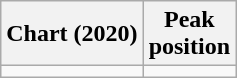<table class="wikitable sortable">
<tr>
<th>Chart (2020)</th>
<th>Peak<br>position</th>
</tr>
<tr>
<td></td>
</tr>
</table>
